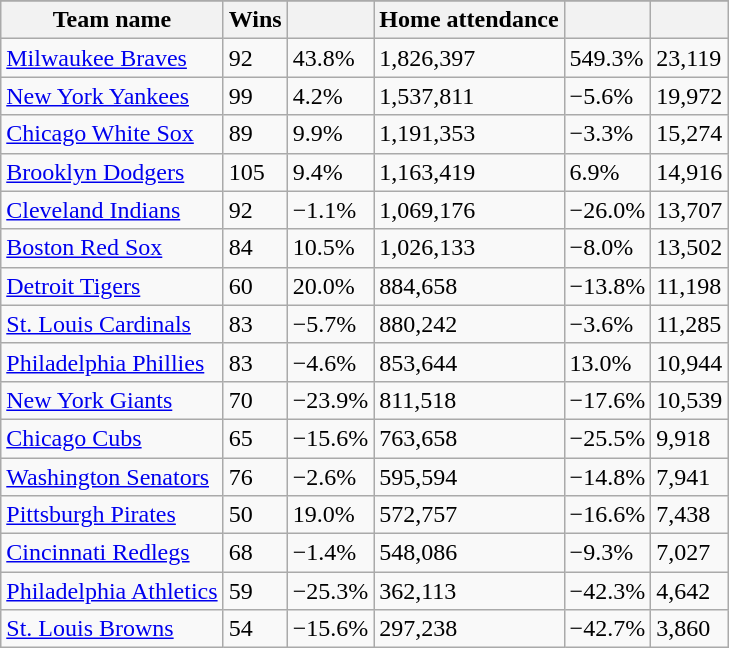<table class="wikitable sortable">
<tr style="text-align:center; font-size:larger;">
</tr>
<tr>
<th>Team name</th>
<th>Wins</th>
<th></th>
<th>Home attendance</th>
<th></th>
<th></th>
</tr>
<tr>
<td><a href='#'>Milwaukee Braves</a></td>
<td>92</td>
<td>43.8%</td>
<td>1,826,397</td>
<td>549.3%</td>
<td>23,119</td>
</tr>
<tr>
<td><a href='#'>New York Yankees</a></td>
<td>99</td>
<td>4.2%</td>
<td>1,537,811</td>
<td>−5.6%</td>
<td>19,972</td>
</tr>
<tr>
<td><a href='#'>Chicago White Sox</a></td>
<td>89</td>
<td>9.9%</td>
<td>1,191,353</td>
<td>−3.3%</td>
<td>15,274</td>
</tr>
<tr>
<td><a href='#'>Brooklyn Dodgers</a></td>
<td>105</td>
<td>9.4%</td>
<td>1,163,419</td>
<td>6.9%</td>
<td>14,916</td>
</tr>
<tr>
<td><a href='#'>Cleveland Indians</a></td>
<td>92</td>
<td>−1.1%</td>
<td>1,069,176</td>
<td>−26.0%</td>
<td>13,707</td>
</tr>
<tr>
<td><a href='#'>Boston Red Sox</a></td>
<td>84</td>
<td>10.5%</td>
<td>1,026,133</td>
<td>−8.0%</td>
<td>13,502</td>
</tr>
<tr>
<td><a href='#'>Detroit Tigers</a></td>
<td>60</td>
<td>20.0%</td>
<td>884,658</td>
<td>−13.8%</td>
<td>11,198</td>
</tr>
<tr>
<td><a href='#'>St. Louis Cardinals</a></td>
<td>83</td>
<td>−5.7%</td>
<td>880,242</td>
<td>−3.6%</td>
<td>11,285</td>
</tr>
<tr>
<td><a href='#'>Philadelphia Phillies</a></td>
<td>83</td>
<td>−4.6%</td>
<td>853,644</td>
<td>13.0%</td>
<td>10,944</td>
</tr>
<tr>
<td><a href='#'>New York Giants</a></td>
<td>70</td>
<td>−23.9%</td>
<td>811,518</td>
<td>−17.6%</td>
<td>10,539</td>
</tr>
<tr>
<td><a href='#'>Chicago Cubs</a></td>
<td>65</td>
<td>−15.6%</td>
<td>763,658</td>
<td>−25.5%</td>
<td>9,918</td>
</tr>
<tr>
<td><a href='#'>Washington Senators</a></td>
<td>76</td>
<td>−2.6%</td>
<td>595,594</td>
<td>−14.8%</td>
<td>7,941</td>
</tr>
<tr>
<td><a href='#'>Pittsburgh Pirates</a></td>
<td>50</td>
<td>19.0%</td>
<td>572,757</td>
<td>−16.6%</td>
<td>7,438</td>
</tr>
<tr>
<td><a href='#'>Cincinnati Redlegs</a></td>
<td>68</td>
<td>−1.4%</td>
<td>548,086</td>
<td>−9.3%</td>
<td>7,027</td>
</tr>
<tr>
<td><a href='#'>Philadelphia Athletics</a></td>
<td>59</td>
<td>−25.3%</td>
<td>362,113</td>
<td>−42.3%</td>
<td>4,642</td>
</tr>
<tr>
<td><a href='#'>St. Louis Browns</a></td>
<td>54</td>
<td>−15.6%</td>
<td>297,238</td>
<td>−42.7%</td>
<td>3,860</td>
</tr>
</table>
